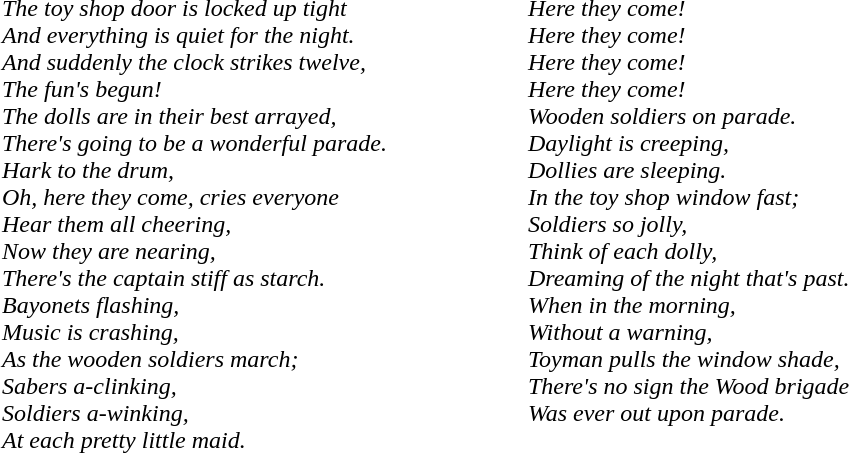<table border="0" col width=650 cellpadding="10">
<tr valign=top>
<td><br><em>The toy shop door is locked up tight </em>
<br><em>And everything is quiet for the night.</em>
<br><em>And suddenly the clock strikes twelve,</em>
<br><em>The fun's begun!</em>
<br><em>The dolls are in their best arrayed,</em>
<br><em>There's going to be a wonderful parade.</em>
<br><em>Hark to the drum,</em>
<br><em>Oh, here they come, cries everyone</em><br><em>Hear them all cheering,</em>
<br><em>Now they are nearing,</em>
<br><em>There's the captain stiff as starch.</em>
<br><em>Bayonets flashing,</em>
<br><em>Music is crashing,</em>
<br><em>As the wooden soldiers march;</em>
<br><em>Sabers a-clinking,</em>
<br><em>Soldiers a-winking,</em>
<br><em>At each pretty little maid.</em></td>
<td><br><em>Here they come!</em>
<br><em>Here they come!</em>
<br><em>Here they come!</em>
<br><em>Here they come!</em>
<br><em>Wooden soldiers on parade.</em><br><em>Daylight is creeping,</em>
<br><em>Dollies are sleeping.</em>
<br><em>In the toy shop window fast;</em>
<br><em>Soldiers so jolly,</em>
<br><em>Think of each dolly,</em>
<br><em>Dreaming of the night that's past.</em><br><em>When in the morning,</em>
<br><em>Without a warning,</em>
<br><em>Toyman pulls the window shade,</em><br><em>There's no sign the Wood brigade</em>
<br><em>Was ever out upon parade.</em></td>
</tr>
</table>
